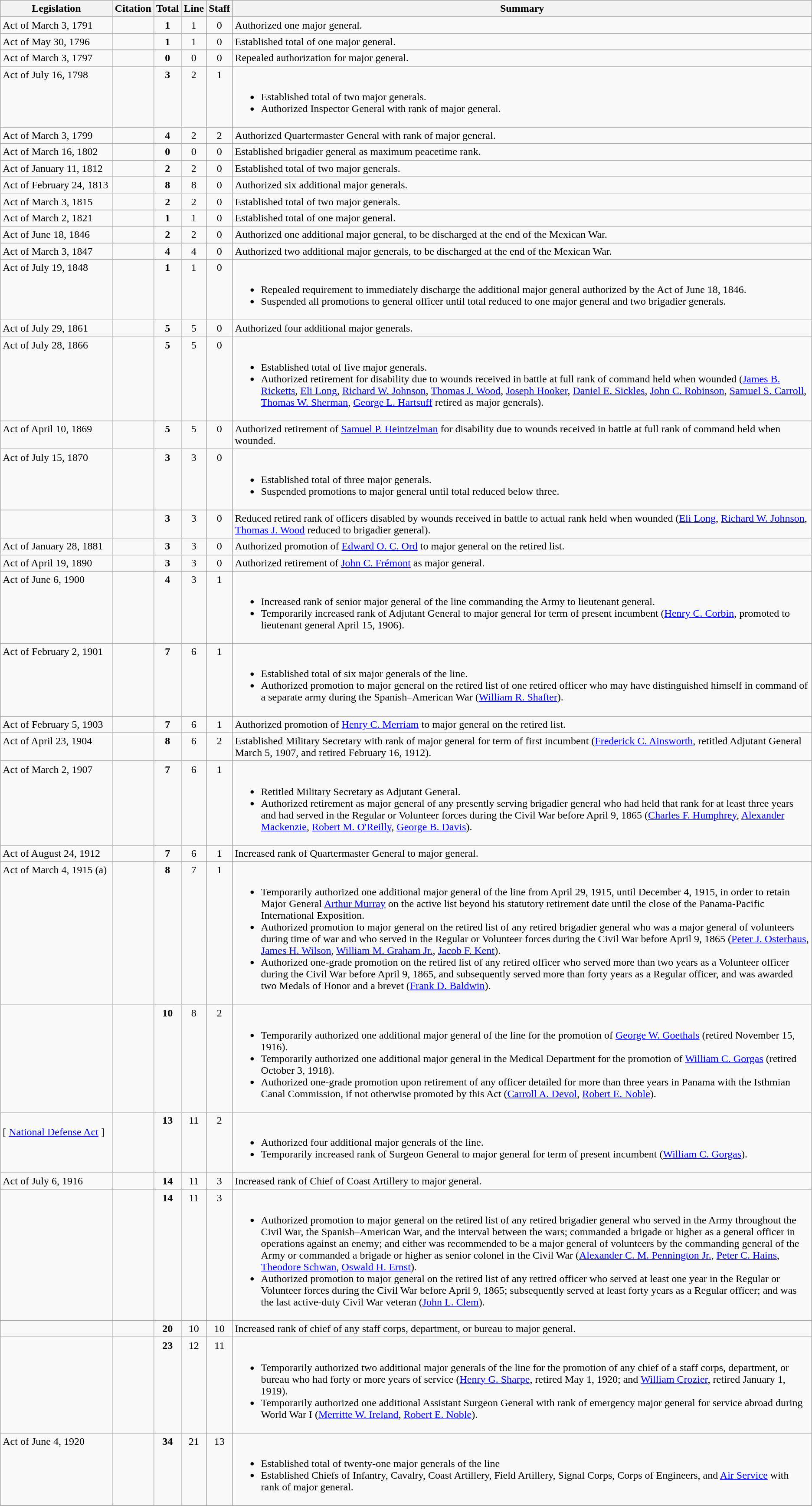<table class="wikitable">
<tr>
<th width = 165>Legislation</th>
<th>Citation</th>
<th><strong>Total</strong></th>
<th>Line</th>
<th>Staff</th>
<th>Summary</th>
</tr>
<tr valign=top>
<td>Act of March 3, 1791</td>
<td>  </td>
<td align="center"><strong>1</strong></td>
<td align="center">1</td>
<td align="center">0</td>
<td>Authorized one major general.</td>
</tr>
<tr valign=top>
<td>Act of May 30, 1796</td>
<td>  </td>
<td align="center"><strong>1</strong></td>
<td align="center">1</td>
<td align="center">0</td>
<td>Established total of one major general.</td>
</tr>
<tr valign=top>
<td>Act of March 3, 1797</td>
<td>  </td>
<td align="center"><strong>0</strong></td>
<td align="center">0</td>
<td align="center">0</td>
<td>Repealed authorization for major general.</td>
</tr>
<tr valign=top>
<td>Act of July 16, 1798</td>
<td>  </td>
<td align="center"><strong>3</strong></td>
<td align="center">2</td>
<td align="center">1</td>
<td><br><ul><li>Established total of two major generals.</li><li>Authorized Inspector General with rank of major general.</li></ul></td>
</tr>
<tr valign=top>
<td>Act of March 3, 1799</td>
<td>  </td>
<td align="center"><strong>4</strong></td>
<td align="center">2</td>
<td align="center">2</td>
<td>Authorized Quartermaster General with rank of major general.</td>
</tr>
<tr valign=top>
<td>Act of March 16, 1802</td>
<td>  </td>
<td align="center"><strong>0</strong></td>
<td align="center">0</td>
<td align="center">0</td>
<td>Established brigadier general as maximum peacetime rank.</td>
</tr>
<tr valign=top>
<td>Act of January 11, 1812</td>
<td>  </td>
<td align="center"><strong>2</strong></td>
<td align="center">2</td>
<td align="center">0</td>
<td>Established total of two major generals.</td>
</tr>
<tr valign=top>
<td>Act of February 24, 1813</td>
<td>  </td>
<td align="center"><strong>8</strong></td>
<td align="center">8</td>
<td align="center">0</td>
<td>Authorized six additional major generals.</td>
</tr>
<tr valign=top>
<td>Act of March 3, 1815</td>
<td>  </td>
<td align="center"><strong>2</strong></td>
<td align="center">2</td>
<td align="center">0</td>
<td>Established total of two major generals.</td>
</tr>
<tr valign=top>
<td>Act of March 2, 1821</td>
<td>  </td>
<td align="center"><strong>1</strong></td>
<td align="center">1</td>
<td align="center">0</td>
<td>Established total of one major general.</td>
</tr>
<tr valign=top>
<td>Act of June 18, 1846</td>
<td>  </td>
<td align="center"><strong>2</strong></td>
<td align="center">2</td>
<td align="center">0</td>
<td>Authorized one additional major general, to be discharged at the end of the Mexican War.</td>
</tr>
<tr valign=top>
<td>Act of March 3, 1847</td>
<td>  </td>
<td align="center"><strong>4</strong></td>
<td align="center">4</td>
<td align="center">0</td>
<td>Authorized two additional major generals, to be discharged at the end of the Mexican War.</td>
</tr>
<tr valign=top>
<td>Act of July 19, 1848</td>
<td>  </td>
<td align="center"><strong>1</strong></td>
<td align="center">1</td>
<td align="center">0</td>
<td><br><ul><li>Repealed requirement to immediately discharge the additional major general authorized by the Act of June 18, 1846.</li><li>Suspended all promotions to general officer until total reduced to one major general and two brigadier generals.</li></ul></td>
</tr>
<tr valign=top>
<td>Act of July 29, 1861</td>
<td></td>
<td align="center"><strong>5</strong></td>
<td align="center">5</td>
<td align="center">0</td>
<td>Authorized four additional major generals.</td>
</tr>
<tr valign=top>
<td>Act of July 28, 1866</td>
<td></td>
<td align="center"><strong>5</strong></td>
<td align="center">5</td>
<td align="center">0</td>
<td><br><ul><li>Established total of five major generals.</li><li>Authorized retirement for disability due to wounds received in battle at full rank of command held when wounded (<a href='#'>James B. Ricketts</a>, <a href='#'>Eli Long</a>, <a href='#'>Richard W. Johnson</a>, <a href='#'>Thomas J. Wood</a>, <a href='#'>Joseph Hooker</a>, <a href='#'>Daniel E. Sickles</a>, <a href='#'>John C. Robinson</a>, <a href='#'>Samuel S. Carroll</a>, <a href='#'>Thomas W. Sherman</a>, <a href='#'>George L. Hartsuff</a> retired as major generals).</li></ul></td>
</tr>
<tr valign=top>
<td>Act of April 10, 1869</td>
<td></td>
<td align="center"><strong>5</strong></td>
<td align="center">5</td>
<td align="center">0</td>
<td>Authorized retirement of <a href='#'>Samuel P. Heintzelman</a> for disability due to wounds received in battle at full rank of command held when wounded.</td>
</tr>
<tr valign=top>
<td>Act of July 15, 1870</td>
<td></td>
<td align="center"><strong>3</strong></td>
<td align="center">3</td>
<td align="center">0</td>
<td><br><ul><li>Established total of three major generals.</li><li>Suspended promotions to major general until total reduced below three.</li></ul></td>
</tr>
<tr valign=top>
<td></td>
<td></td>
<td align="center"><strong>3</strong></td>
<td align="center">3</td>
<td align="center">0</td>
<td>Reduced retired rank of officers disabled by wounds received in battle to actual rank held when wounded (<a href='#'>Eli Long</a>, <a href='#'>Richard W. Johnson</a>, <a href='#'>Thomas J. Wood</a> reduced to brigadier general).</td>
</tr>
<tr valign=top>
<td>Act of January 28, 1881</td>
<td></td>
<td align="center"><strong>3</strong></td>
<td align="center">3</td>
<td align="center">0</td>
<td>Authorized promotion of <a href='#'>Edward O. C. Ord</a> to major general on the retired list.</td>
</tr>
<tr valign=top>
<td>Act of April 19, 1890</td>
<td></td>
<td align="center"><strong>3</strong></td>
<td align="center">3</td>
<td align="center">0</td>
<td>Authorized retirement of <a href='#'>John C. Frémont</a> as major general.</td>
</tr>
<tr valign=top>
<td>Act of June 6, 1900</td>
<td></td>
<td align="center"><strong>4</strong></td>
<td align="center">3</td>
<td align="center">1</td>
<td><br><ul><li>Increased rank of senior major general of the line commanding the Army to lieutenant general.</li><li>Temporarily increased rank of Adjutant General to major general for term of present incumbent (<a href='#'>Henry C. Corbin</a>, promoted to lieutenant general April 15, 1906).</li></ul></td>
</tr>
<tr valign=top>
<td>Act of February 2, 1901</td>
<td></td>
<td align="center"><strong>7</strong></td>
<td align="center">6</td>
<td align="center">1</td>
<td><br><ul><li>Established total of six major generals of the line.</li><li>Authorized promotion to major general on the retired list of one retired officer who may have distinguished himself in command of a separate army during the Spanish–American War (<a href='#'>William R. Shafter</a>).</li></ul></td>
</tr>
<tr valign=top>
<td>Act of February 5, 1903</td>
<td></td>
<td align="center"><strong>7</strong></td>
<td align="center">6</td>
<td align="center">1</td>
<td>Authorized promotion of <a href='#'>Henry C. Merriam</a> to major general on the retired list.</td>
</tr>
<tr valign=top>
<td>Act of April 23, 1904</td>
<td></td>
<td align="center"><strong>8</strong></td>
<td align="center">6</td>
<td align="center">2</td>
<td>Established Military Secretary with rank of major general for term of first incumbent (<a href='#'>Frederick C. Ainsworth</a>, retitled Adjutant General March 5, 1907, and retired February 16, 1912).</td>
</tr>
<tr valign=top>
<td>Act of March 2, 1907</td>
<td></td>
<td align="center"><strong>7</strong></td>
<td align="center">6</td>
<td align="center">1</td>
<td><br><ul><li>Retitled Military Secretary as Adjutant General.</li><li>Authorized retirement as major general of any presently serving brigadier general who had held that rank for at least three years and had served in the Regular or Volunteer forces during the Civil War before April 9, 1865 (<a href='#'>Charles F. Humphrey</a>, <a href='#'>Alexander Mackenzie</a>, <a href='#'>Robert M. O'Reilly</a>, <a href='#'>George B. Davis</a>).</li></ul></td>
</tr>
<tr valign=top>
<td>Act of August 24, 1912</td>
<td></td>
<td align="center"><strong>7</strong></td>
<td align="center">6</td>
<td align="center">1</td>
<td>Increased rank of Quartermaster General to major general.</td>
</tr>
<tr valign=top>
<td>Act of March 4, 1915 (a)</td>
<td></td>
<td align="center"><strong>8</strong></td>
<td align="center">7</td>
<td align="center">1</td>
<td><br><ul><li>Temporarily authorized one additional major general of the line from April 29, 1915, until December 4, 1915, in order to retain Major General <a href='#'>Arthur Murray</a> on the active list beyond his statutory retirement date until the close of the Panama-Pacific International Exposition.</li><li>Authorized promotion to major general on the retired list of any retired brigadier general who was a major general of volunteers during time of war and who served in the Regular or Volunteer forces during the Civil War before April 9, 1865 (<a href='#'>Peter J. Osterhaus</a>, <a href='#'>James H. Wilson</a>, <a href='#'>William M. Graham Jr.</a>, <a href='#'>Jacob F. Kent</a>).</li><li>Authorized one-grade promotion on the retired list of any retired officer who served more than two years as a Volunteer officer during the Civil War before April 9, 1865, and subsequently served more than forty years as a Regular officer, and was awarded two Medals of Honor and a brevet (<a href='#'>Frank D. Baldwin</a>).</li></ul></td>
</tr>
<tr valign=top>
<td></td>
<td></td>
<td align="center"><strong>10</strong></td>
<td align="center">8</td>
<td align="center">2</td>
<td><br><ul><li>Temporarily authorized one additional major general of the line for the promotion of <a href='#'>George W. Goethals</a> (retired November 15, 1916).</li><li>Temporarily authorized one additional major general in the Medical Department for the promotion of <a href='#'>William C. Gorgas</a> (retired October 3, 1918).</li><li>Authorized one-grade promotion upon retirement of any officer detailed for more than three years in Panama with the Isthmian Canal Commission, if not otherwise promoted by this Act (<a href='#'>Carroll A. Devol</a>, <a href='#'>Robert E. Noble</a>).</li></ul></td>
</tr>
<tr valign=top>
<td><br>[ <a href='#'>National Defense Act</a> ]</td>
<td></td>
<td align="center"><strong>13</strong></td>
<td align="center">11</td>
<td align="center">2</td>
<td><br><ul><li>Authorized four additional major generals of the line.</li><li>Temporarily increased rank of Surgeon General to major general for term of present incumbent (<a href='#'>William C. Gorgas</a>).</li></ul></td>
</tr>
<tr valign=top>
<td>Act of July 6, 1916</td>
<td></td>
<td align="center"><strong>14</strong></td>
<td align="center">11</td>
<td align="center">3</td>
<td>Increased rank of Chief of Coast Artillery to major general.</td>
</tr>
<tr valign=top>
<td></td>
<td></td>
<td align="center"><strong>14</strong></td>
<td align="center">11</td>
<td align="center">3</td>
<td><br><ul><li>Authorized promotion to major general on the retired list of any retired brigadier general who served in the Army throughout the Civil War, the Spanish–American War, and the interval between the wars; commanded a brigade or higher as a general officer in operations against an enemy; and either was recommended to be a major general of volunteers by the commanding general of the Army or commanded a brigade or higher as senior colonel in the Civil War (<a href='#'>Alexander C. M. Pennington Jr.</a>, <a href='#'>Peter C. Hains</a>, <a href='#'>Theodore Schwan</a>, <a href='#'>Oswald H. Ernst</a>).</li><li>Authorized promotion to major general on the retired list of any retired officer who served at least one year in the Regular or Volunteer forces during the Civil War before April 9, 1865; subsequently served at least forty years as a Regular officer; and was the last active-duty Civil War veteran (<a href='#'>John L. Clem</a>).</li></ul></td>
</tr>
<tr valign=top>
<td></td>
<td></td>
<td align="center"><strong>20</strong></td>
<td align="center">10</td>
<td align="center">10</td>
<td>Increased rank of chief of any staff corps, department, or bureau to major general.</td>
</tr>
<tr valign=top>
<td></td>
<td></td>
<td align="center"><strong>23</strong></td>
<td align="center">12</td>
<td align="center">11</td>
<td><br><ul><li>Temporarily authorized two additional major generals of the line for the promotion of any chief of a staff corps, department, or bureau who had forty or more years of service (<a href='#'>Henry G. Sharpe</a>, retired May 1, 1920; and <a href='#'>William Crozier</a>, retired January 1, 1919).</li><li>Temporarily authorized one additional Assistant Surgeon General with rank of emergency major general for service abroad during World War I (<a href='#'>Merritte W. Ireland</a>, <a href='#'>Robert E. Noble</a>).</li></ul></td>
</tr>
<tr valign=top>
<td>Act of June 4, 1920</td>
<td></td>
<td align="center"><strong>34</strong></td>
<td align="center">21</td>
<td align="center">13</td>
<td><br><ul><li>Established total of twenty-one major generals of the line</li><li>Established Chiefs of Infantry, Cavalry, Coast Artillery, Field Artillery, Signal Corps, Corps of Engineers, and <a href='#'>Air Service</a> with rank of major general.</li></ul></td>
</tr>
<tr>
</tr>
</table>
